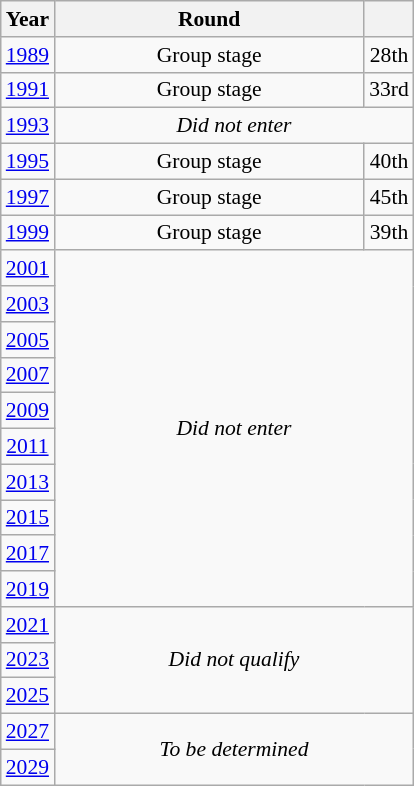<table class="wikitable" style="text-align: center; font-size:90%">
<tr>
<th>Year</th>
<th style="width:200px">Round</th>
<th></th>
</tr>
<tr>
<td><a href='#'>1989</a></td>
<td>Group stage</td>
<td>28th</td>
</tr>
<tr>
<td><a href='#'>1991</a></td>
<td>Group stage</td>
<td>33rd</td>
</tr>
<tr>
<td><a href='#'>1993</a></td>
<td colspan="2"><em>Did not enter</em></td>
</tr>
<tr>
<td><a href='#'>1995</a></td>
<td>Group stage</td>
<td>40th</td>
</tr>
<tr>
<td><a href='#'>1997</a></td>
<td>Group stage</td>
<td>45th</td>
</tr>
<tr>
<td><a href='#'>1999</a></td>
<td>Group stage</td>
<td>39th</td>
</tr>
<tr>
<td><a href='#'>2001</a></td>
<td colspan="2" rowspan="10"><em>Did not enter</em></td>
</tr>
<tr>
<td><a href='#'>2003</a></td>
</tr>
<tr>
<td><a href='#'>2005</a></td>
</tr>
<tr>
<td><a href='#'>2007</a></td>
</tr>
<tr>
<td><a href='#'>2009</a></td>
</tr>
<tr>
<td><a href='#'>2011</a></td>
</tr>
<tr>
<td><a href='#'>2013</a></td>
</tr>
<tr>
<td><a href='#'>2015</a></td>
</tr>
<tr>
<td><a href='#'>2017</a></td>
</tr>
<tr>
<td><a href='#'>2019</a></td>
</tr>
<tr>
<td><a href='#'>2021</a></td>
<td colspan="2" rowspan="3"><em>Did not qualify</em></td>
</tr>
<tr>
<td><a href='#'>2023</a></td>
</tr>
<tr>
<td><a href='#'>2025</a></td>
</tr>
<tr>
<td><a href='#'>2027</a></td>
<td colspan="2" rowspan="2"><em>To be determined</em></td>
</tr>
<tr>
<td><a href='#'>2029</a></td>
</tr>
</table>
